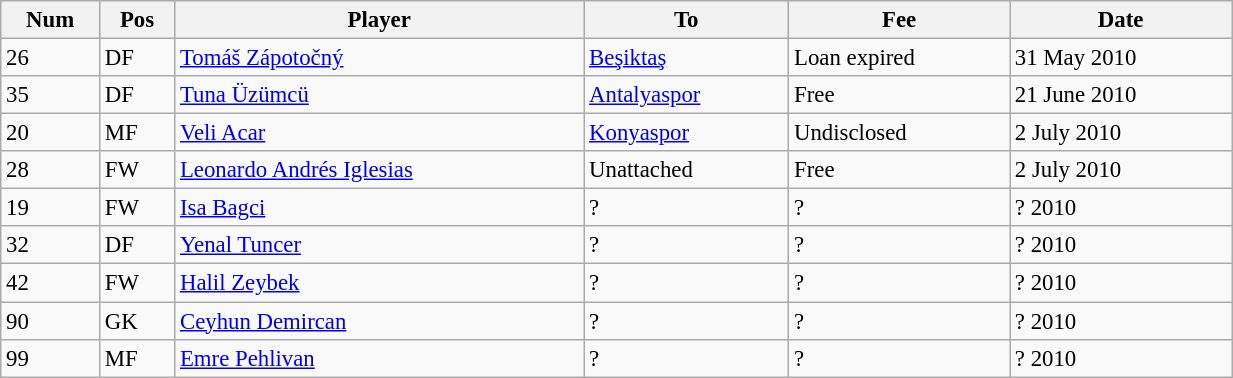<table class="wikitable sortable" style="width:65%; text-align:center; font-size:95%; text-align:left;">
<tr>
<th>Num</th>
<th>Pos</th>
<th>Player</th>
<th>To</th>
<th>Fee</th>
<th>Date</th>
</tr>
<tr>
<td>26</td>
<td>DF</td>
<td> <a href='#'>Tomáš Zápotočný</a></td>
<td><a href='#'>Beşiktaş</a></td>
<td>Loan expired</td>
<td>31 May 2010</td>
</tr>
<tr>
<td>35</td>
<td>DF</td>
<td> <a href='#'>Tuna Üzümcü</a></td>
<td><a href='#'>Antalyaspor</a></td>
<td>Free</td>
<td>21 June 2010</td>
</tr>
<tr>
<td>20</td>
<td>MF</td>
<td> <a href='#'>Veli Acar</a></td>
<td><a href='#'>Konyaspor</a></td>
<td>Undisclosed</td>
<td>2 July 2010</td>
</tr>
<tr>
<td>28</td>
<td>FW</td>
<td> <a href='#'>Leonardo Andrés Iglesias</a></td>
<td>Unattached</td>
<td>Free</td>
<td>2 July 2010</td>
</tr>
<tr>
<td>19</td>
<td>FW</td>
<td> <a href='#'>Isa Bagci</a></td>
<td>?</td>
<td>?</td>
<td>? 2010</td>
</tr>
<tr>
<td>32</td>
<td>DF</td>
<td> <a href='#'>Yenal Tuncer</a></td>
<td>?</td>
<td>?</td>
<td>? 2010</td>
</tr>
<tr>
<td>42</td>
<td>FW</td>
<td> <a href='#'>Halil Zeybek</a></td>
<td>?</td>
<td>?</td>
<td>? 2010</td>
</tr>
<tr>
<td>90</td>
<td>GK</td>
<td> <a href='#'>Ceyhun Demircan</a></td>
<td>?</td>
<td>?</td>
<td>? 2010</td>
</tr>
<tr>
<td>99</td>
<td>MF</td>
<td> <a href='#'>Emre Pehlivan</a></td>
<td>?</td>
<td>?</td>
<td>? 2010</td>
</tr>
</table>
